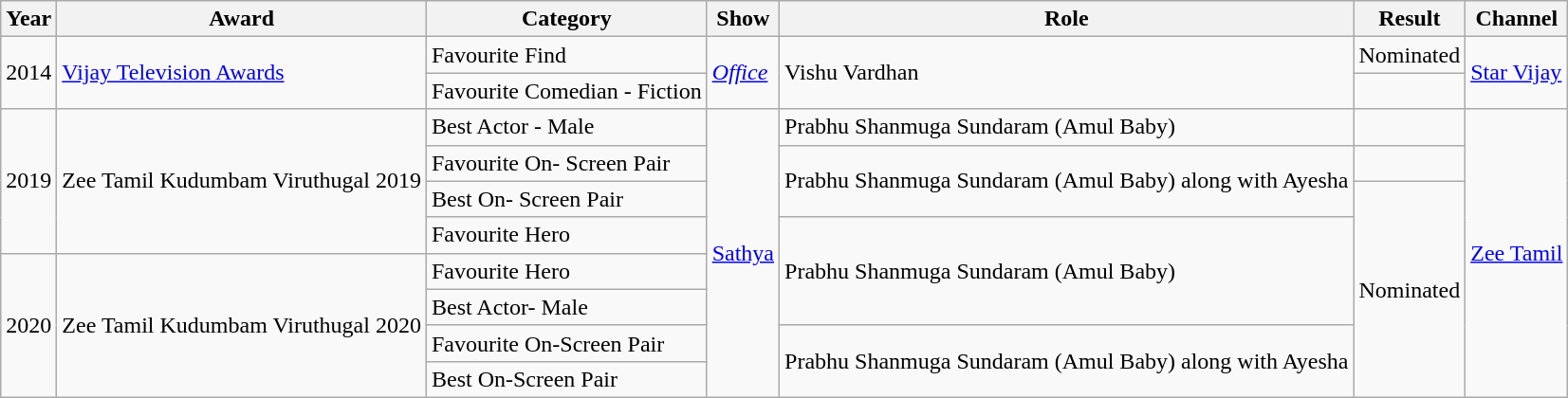<table class = "wikitable">
<tr>
<th>Year</th>
<th>Award</th>
<th>Category</th>
<th>Show</th>
<th>Role</th>
<th>Result</th>
<th>Channel</th>
</tr>
<tr>
<td rowspan="2">2014</td>
<td rowspan="2"><a href='#'>Vijay Television Awards</a></td>
<td>Favourite Find</td>
<td rowspan="2"><em><a href='#'>Office</a></em></td>
<td rowspan="2">Vishu Vardhan</td>
<td>Nominated</td>
<td rowspan="2"><a href='#'>Star Vijay</a></td>
</tr>
<tr>
<td>Favourite Comedian - Fiction</td>
<td></td>
</tr>
<tr>
<td rowspan="4">2019</td>
<td rowspan="4">Zee Tamil Kudumbam Viruthugal 2019</td>
<td>Best Actor - Male</td>
<td rowspan="8"><a href='#'>Sathya</a></td>
<td>Prabhu Shanmuga Sundaram (Amul Baby)</td>
<td></td>
<td rowspan="8"><a href='#'>Zee Tamil</a></td>
</tr>
<tr>
<td>Favourite On- Screen Pair</td>
<td rowspan="2">Prabhu Shanmuga Sundaram (Amul Baby) along with Ayesha</td>
<td></td>
</tr>
<tr>
<td>Best On- Screen Pair</td>
<td rowspan="6">Nominated</td>
</tr>
<tr>
<td>Favourite Hero</td>
<td rowspan="3">Prabhu Shanmuga Sundaram (Amul Baby)</td>
</tr>
<tr>
<td rowspan="4">2020</td>
<td rowspan="4">Zee Tamil Kudumbam Viruthugal 2020</td>
<td>Favourite Hero</td>
</tr>
<tr>
<td>Best Actor-  Male</td>
</tr>
<tr>
<td>Favourite On-Screen Pair</td>
<td rowspan="2">Prabhu Shanmuga Sundaram (Amul Baby) along with Ayesha</td>
</tr>
<tr>
<td>Best On-Screen Pair</td>
</tr>
</table>
